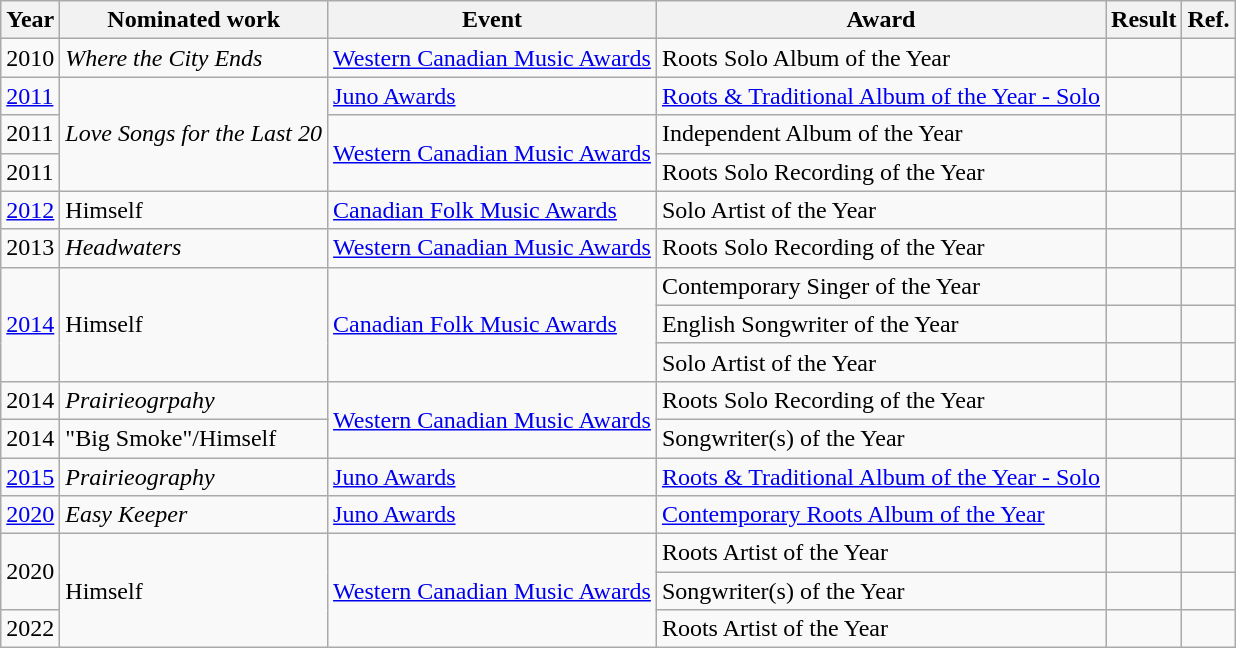<table class="wikitable">
<tr>
<th style="text-align:center;">Year</th>
<th style="text-align:center;">Nominated work</th>
<th style="text-align:center;">Event</th>
<th style="text-align:center;">Award</th>
<th style="text-align:center;">Result</th>
<th style="text-align:center;">Ref.</th>
</tr>
<tr>
<td>2010</td>
<td><em>Where the City Ends</em></td>
<td><a href='#'>Western Canadian Music Awards</a></td>
<td>Roots Solo Album of the Year</td>
<td></td>
<td></td>
</tr>
<tr>
<td><a href='#'>2011</a></td>
<td rowspan="3"><em>Love Songs for the Last 20</em></td>
<td><a href='#'>Juno Awards</a></td>
<td><a href='#'>Roots & Traditional Album of the Year - Solo</a></td>
<td></td>
<td></td>
</tr>
<tr>
<td>2011</td>
<td rowspan="2"><a href='#'>Western Canadian Music Awards</a></td>
<td>Independent Album of the Year</td>
<td></td>
<td></td>
</tr>
<tr>
<td>2011</td>
<td>Roots Solo Recording of the Year</td>
<td></td>
<td></td>
</tr>
<tr>
<td><a href='#'>2012</a></td>
<td>Himself</td>
<td><a href='#'>Canadian Folk Music Awards</a></td>
<td>Solo Artist of the Year</td>
<td></td>
<td></td>
</tr>
<tr>
<td>2013</td>
<td><em>Headwaters</em></td>
<td><a href='#'>Western Canadian Music Awards</a></td>
<td>Roots Solo Recording of the Year</td>
<td></td>
<td></td>
</tr>
<tr>
<td rowspan=3><a href='#'>2014</a></td>
<td rowspan=3>Himself</td>
<td rowspan=3><a href='#'>Canadian Folk Music Awards</a></td>
<td>Contemporary Singer of the Year</td>
<td></td>
<td></td>
</tr>
<tr>
<td>English Songwriter of the Year</td>
<td></td>
<td></td>
</tr>
<tr>
<td>Solo Artist of the Year</td>
<td></td>
<td></td>
</tr>
<tr>
<td>2014</td>
<td><em>Prairieogrpahy</em></td>
<td rowspan=2><a href='#'>Western Canadian Music Awards</a></td>
<td>Roots Solo Recording of the Year</td>
<td></td>
<td></td>
</tr>
<tr>
<td>2014</td>
<td>"Big Smoke"/Himself</td>
<td>Songwriter(s) of the Year</td>
<td></td>
<td></td>
</tr>
<tr>
<td><a href='#'>2015</a></td>
<td><em>Prairieography</em></td>
<td><a href='#'>Juno Awards</a></td>
<td><a href='#'>Roots & Traditional Album of the Year - Solo</a></td>
<td></td>
<td></td>
</tr>
<tr>
<td><a href='#'>2020</a></td>
<td><em>Easy Keeper</em></td>
<td><a href='#'>Juno Awards</a></td>
<td><a href='#'>Contemporary Roots Album of the Year</a></td>
<td></td>
<td></td>
</tr>
<tr>
<td rowspan=2>2020</td>
<td rowspan=3>Himself</td>
<td rowspan=3><a href='#'>Western Canadian Music Awards</a></td>
<td>Roots Artist of the Year</td>
<td></td>
<td></td>
</tr>
<tr>
<td>Songwriter(s) of the Year</td>
<td></td>
<td></td>
</tr>
<tr>
<td>2022</td>
<td>Roots Artist of the Year</td>
<td></td>
<td></td>
</tr>
</table>
